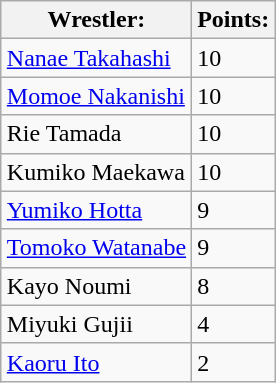<table class="wikitable" style="margin: 1em auto 1em auto">
<tr>
<th>Wrestler:</th>
<th>Points:</th>
</tr>
<tr>
<td><a href='#'>Nanae Takahashi</a></td>
<td>10</td>
</tr>
<tr>
<td><a href='#'>Momoe Nakanishi</a></td>
<td>10</td>
</tr>
<tr>
<td>Rie Tamada</td>
<td>10</td>
</tr>
<tr>
<td>Kumiko Maekawa</td>
<td>10</td>
</tr>
<tr>
<td><a href='#'>Yumiko Hotta</a></td>
<td>9</td>
</tr>
<tr>
<td><a href='#'>Tomoko Watanabe</a></td>
<td>9</td>
</tr>
<tr>
<td>Kayo Noumi</td>
<td>8</td>
</tr>
<tr>
<td>Miyuki Gujii</td>
<td>4</td>
</tr>
<tr>
<td><a href='#'>Kaoru Ito</a></td>
<td>2</td>
</tr>
</table>
